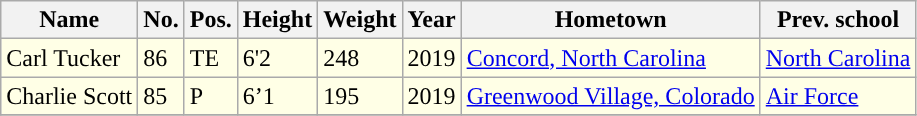<table class="wikitable sortable">
<tr>
<th>Name</th>
<th>No.</th>
<th>Pos.</th>
<th>Height</th>
<th>Weight</th>
<th>Year</th>
<th>Hometown</th>
<th class="unsortable">Prev. school</th>
</tr>
<tr style="background:#FFFFE6;">
<td>Carl Tucker</td>
<td>86</td>
<td>TE</td>
<td>6'2</td>
<td>248</td>
<td>2019</td>
<td><a href='#'>Concord, North Carolina</a></td>
<td><a href='#'>North Carolina</a></td>
</tr>
<tr style="background:#FFFFE6;">
<td>Charlie Scott</td>
<td>85</td>
<td>P</td>
<td>6’1</td>
<td>195</td>
<td>2019</td>
<td><a href='#'>Greenwood Village, Colorado</a></td>
<td><a href='#'>Air Force</a></td>
</tr>
<tr>
</tr>
</table>
